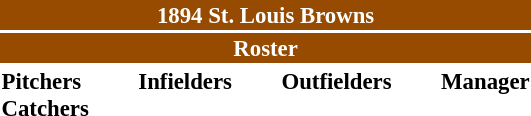<table class="toccolours" style="font-size: 95%;">
<tr>
<th colspan="10" style="background-color: #964B00; color: white; text-align: center;">1894 St. Louis Browns</th>
</tr>
<tr>
<td colspan="10" style="background-color: #964B00; color: white; text-align: center;"><strong>Roster</strong></td>
</tr>
<tr>
<td valign="top"><strong>Pitchers</strong><br>




<strong>Catchers</strong>

</td>
<td width="25px"></td>
<td valign="top"><strong>Infielders</strong><br>







</td>
<td width="25px"></td>
<td valign="top"><strong>Outfielders</strong><br>







</td>
<td width="25px"></td>
<td valign="top"><strong>Manager</strong><br></td>
</tr>
</table>
